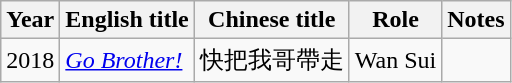<table class="wikitable">
<tr>
<th>Year</th>
<th>English title</th>
<th>Chinese title</th>
<th>Role</th>
<th>Notes</th>
</tr>
<tr>
<td>2018</td>
<td><em><a href='#'>Go Brother!</a></em></td>
<td>快把我哥帶走</td>
<td>Wan Sui</td>
<td></td>
</tr>
</table>
